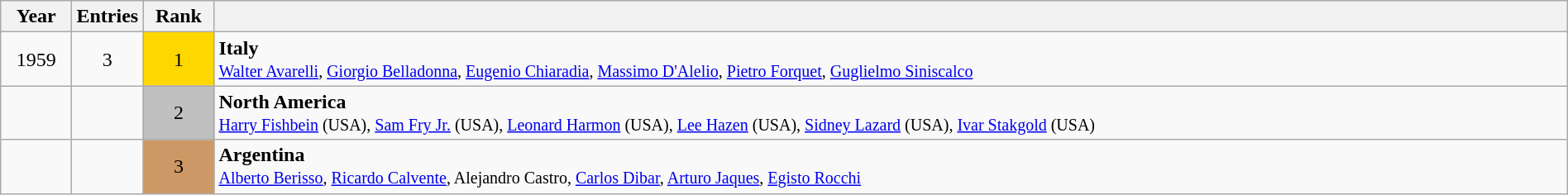<table class="wikitable" style="width:100%; text-align:center;">
<tr>
<th>Year</th>
<th>Entries</th>
<th>Rank</th>
<th></th>
</tr>
<tr>
<td width=50>1959</td>
<td align=center width=50>3</td>
<td style="background:gold; width:50px;">1</td>
<td align=left> <strong>Italy</strong><br><small><a href='#'>Walter Avarelli</a>, <a href='#'>Giorgio Belladonna</a>, <a href='#'>Eugenio Chiaradia</a>, <a href='#'>Massimo D'Alelio</a>, <a href='#'>Pietro Forquet</a>, <a href='#'>Guglielmo Siniscalco</a></small></td>
</tr>
<tr>
<td></td>
<td></td>
<td style="background:silver;">2</td>
<td align=left> <strong>North America</strong><br><small><a href='#'>Harry Fishbein</a> (USA), <a href='#'>Sam Fry Jr.</a> (USA), <a href='#'>Leonard Harmon</a> (USA), <a href='#'>Lee Hazen</a> (USA), <a href='#'>Sidney Lazard</a> (USA), <a href='#'>Ivar Stakgold</a> (USA)</small></td>
</tr>
<tr>
<td></td>
<td></td>
<td style="background:#c96;">3</td>
<td align=left> <strong>Argentina</strong><br><small><a href='#'>Alberto Berisso</a>, <a href='#'>Ricardo Calvente</a>, Alejandro Castro, <a href='#'>Carlos Dibar</a>, <a href='#'>Arturo Jaques</a>, <a href='#'>Egisto Rocchi</a></small></td>
</tr>
</table>
